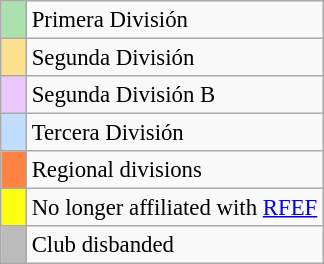<table class="wikitable" style="text-align:left; font-size:95%;">
<tr>
<td width=10px bgcolor=ACE1AF></td>
<td>Primera División</td>
</tr>
<tr>
<td width=10px bgcolor=FBE08D></td>
<td>Segunda División</td>
</tr>
<tr>
<td width=10px bgcolor=EBC9FE></td>
<td>Segunda División B</td>
</tr>
<tr>
<td width=10px bgcolor=C1DDFD></td>
<td>Tercera División</td>
</tr>
<tr>
<td width=10px bgcolor=FF8243></td>
<td>Regional divisions</td>
</tr>
<tr>
<td width=10px bgcolor=FCFF13></td>
<td>No longer affiliated with <a href='#'>RFEF</a></td>
</tr>
<tr>
<td width=10px bgcolor=BBBBBB></td>
<td>Club disbanded</td>
</tr>
</table>
